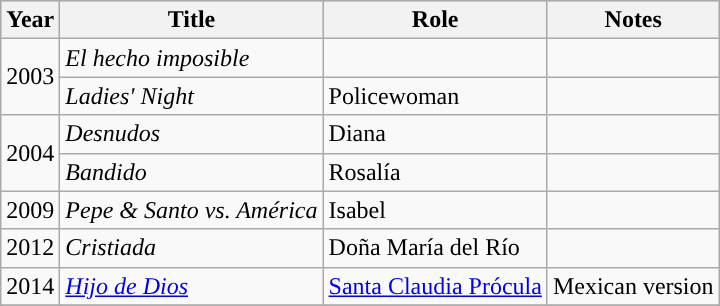<table class="wikitable">
<tr style="background:#b0c4de;">
<th>Year</th>
<th>Title</th>
<th>Role</th>
<th>Notes</th>
</tr>
<tr>
<td rowspan=2>2003</td>
<td><em>El hecho imposible</em></td>
<td></td>
<td></td>
</tr>
<tr>
<td><em>Ladies' Night</em></td>
<td>Policewoman</td>
<td></td>
</tr>
<tr>
<td rowspan=2>2004</td>
<td><em>Desnudos </em></td>
<td>Diana</td>
<td></td>
</tr>
<tr>
<td><em>Bandido </em></td>
<td>Rosalía</td>
<td></td>
</tr>
<tr>
<td>2009</td>
<td><em>Pepe & Santo vs. América</em></td>
<td>Isabel</td>
<td></td>
</tr>
<tr>
<td>2012</td>
<td><em>Cristiada </em></td>
<td>Doña María del Río</td>
<td></td>
</tr>
<tr>
<td>2014</td>
<td><em><a href='#'>Hijo de Dios</a></em></td>
<td><a href='#'>Santa Claudia Prócula</a></td>
<td>Mexican version</td>
</tr>
<tr>
</tr>
</table>
